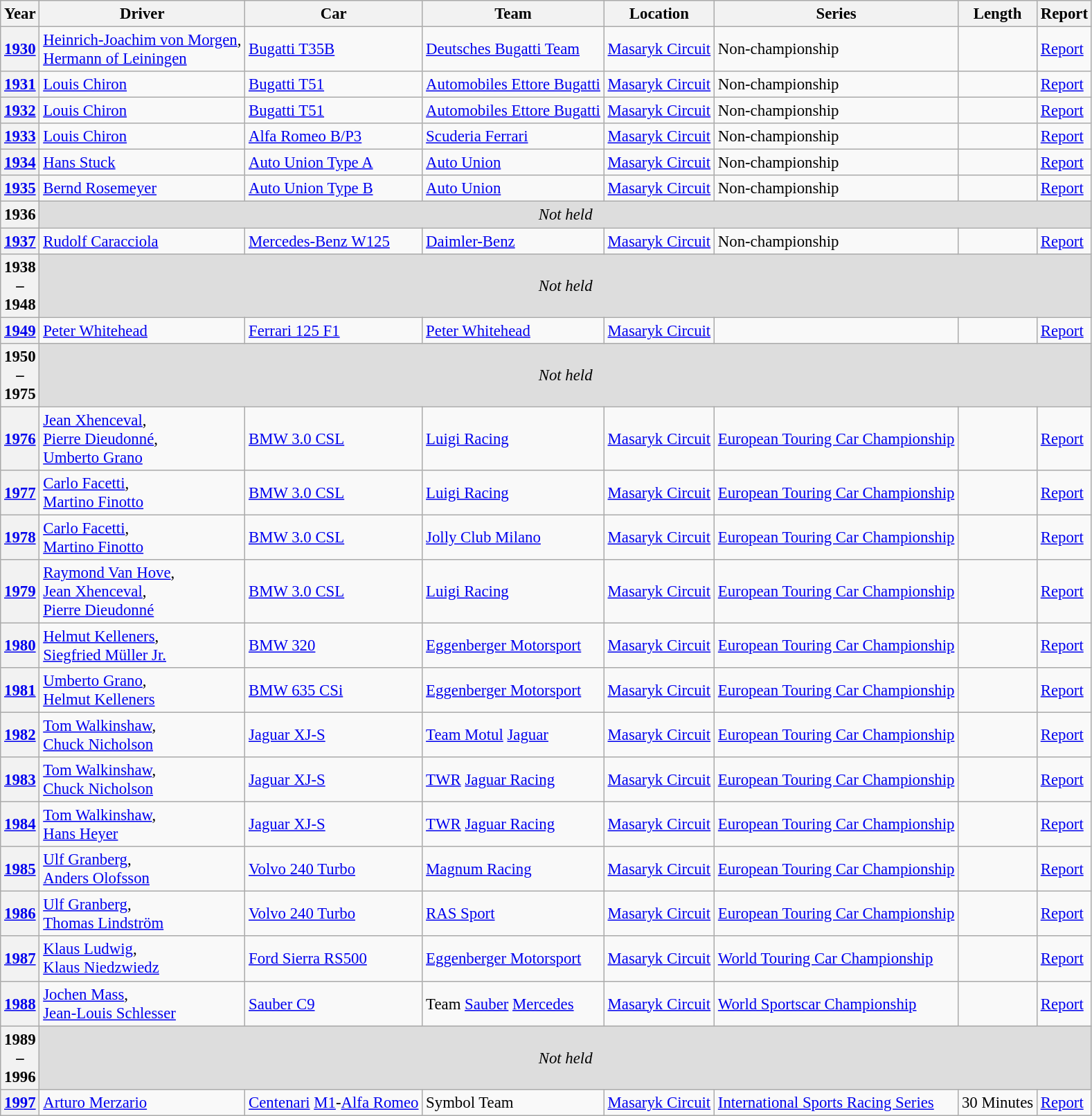<table class="wikitable" style="font-size: 95%;">
<tr>
<th>Year</th>
<th>Driver</th>
<th>Car</th>
<th>Team</th>
<th>Location</th>
<th>Series</th>
<th>Length</th>
<th>Report</th>
</tr>
<tr>
<th><a href='#'>1930</a></th>
<td> <a href='#'>Heinrich-Joachim von Morgen</a>,<br> <a href='#'>Hermann of Leiningen</a></td>
<td><a href='#'>Bugatti T35B</a></td>
<td><a href='#'>Deutsches Bugatti Team</a></td>
<td><a href='#'>Masaryk Circuit</a></td>
<td>Non-championship</td>
<td></td>
<td><a href='#'>Report</a></td>
</tr>
<tr>
<th><a href='#'>1931</a></th>
<td> <a href='#'>Louis Chiron</a></td>
<td><a href='#'>Bugatti T51</a></td>
<td><a href='#'>Automobiles Ettore Bugatti</a></td>
<td><a href='#'>Masaryk Circuit</a></td>
<td>Non-championship</td>
<td></td>
<td><a href='#'>Report</a></td>
</tr>
<tr>
<th><a href='#'>1932</a></th>
<td> <a href='#'>Louis Chiron</a></td>
<td><a href='#'>Bugatti T51</a></td>
<td><a href='#'>Automobiles Ettore Bugatti</a></td>
<td><a href='#'>Masaryk Circuit</a></td>
<td>Non-championship</td>
<td></td>
<td><a href='#'>Report</a></td>
</tr>
<tr>
<th><a href='#'>1933</a></th>
<td> <a href='#'>Louis Chiron</a></td>
<td><a href='#'>Alfa Romeo B/P3</a></td>
<td><a href='#'>Scuderia Ferrari</a></td>
<td><a href='#'>Masaryk Circuit</a></td>
<td>Non-championship</td>
<td></td>
<td><a href='#'>Report</a></td>
</tr>
<tr>
<th><a href='#'>1934</a></th>
<td> <a href='#'>Hans Stuck</a></td>
<td><a href='#'>Auto Union Type A</a></td>
<td><a href='#'>Auto Union</a></td>
<td><a href='#'>Masaryk Circuit</a></td>
<td>Non-championship</td>
<td></td>
<td><a href='#'>Report</a></td>
</tr>
<tr>
<th><a href='#'>1935</a></th>
<td> <a href='#'>Bernd Rosemeyer</a></td>
<td><a href='#'>Auto Union Type B</a></td>
<td><a href='#'>Auto Union</a></td>
<td><a href='#'>Masaryk Circuit</a></td>
<td>Non-championship</td>
<td></td>
<td><a href='#'>Report</a></td>
</tr>
<tr style="background:#ddd;">
<th>1936</th>
<td colspan="7" align="center"><em>Not held</em></td>
</tr>
<tr>
<th><a href='#'>1937</a></th>
<td> <a href='#'>Rudolf Caracciola</a></td>
<td><a href='#'>Mercedes-Benz W125</a></td>
<td><a href='#'>Daimler-Benz</a></td>
<td><a href='#'>Masaryk Circuit</a></td>
<td>Non-championship</td>
<td></td>
<td><a href='#'>Report</a></td>
</tr>
<tr style="background:#ddd;">
<th>1938<br>–<br>1948</th>
<td colspan="7" align="center"><em>Not held</em></td>
</tr>
<tr>
<th><a href='#'>1949</a></th>
<td> <a href='#'>Peter Whitehead</a></td>
<td><a href='#'>Ferrari 125 F1</a></td>
<td><a href='#'>Peter Whitehead</a></td>
<td><a href='#'>Masaryk Circuit</a></td>
<td></td>
<td></td>
<td><a href='#'>Report</a></td>
</tr>
<tr style="background:#ddd;">
<th>1950<br>–<br>1975</th>
<td colspan="7" align="center"><em>Not held</em></td>
</tr>
<tr>
<th><a href='#'>1976</a></th>
<td> <a href='#'>Jean Xhenceval</a>,<br> <a href='#'>Pierre Dieudonné</a>,<br> <a href='#'>Umberto Grano</a></td>
<td><a href='#'>BMW 3.0 CSL</a></td>
<td><a href='#'>Luigi Racing</a></td>
<td><a href='#'>Masaryk Circuit</a></td>
<td><a href='#'>European Touring Car Championship</a></td>
<td></td>
<td><a href='#'>Report</a></td>
</tr>
<tr>
<th><a href='#'>1977</a></th>
<td> <a href='#'>Carlo Facetti</a>,<br> <a href='#'>Martino Finotto</a></td>
<td><a href='#'>BMW 3.0 CSL</a></td>
<td><a href='#'>Luigi Racing</a></td>
<td><a href='#'>Masaryk Circuit</a></td>
<td><a href='#'>European Touring Car Championship</a></td>
<td></td>
<td><a href='#'>Report</a></td>
</tr>
<tr>
<th><a href='#'>1978</a></th>
<td> <a href='#'>Carlo Facetti</a>,<br> <a href='#'>Martino Finotto</a></td>
<td><a href='#'>BMW 3.0 CSL</a></td>
<td><a href='#'>Jolly Club Milano</a></td>
<td><a href='#'>Masaryk Circuit</a></td>
<td><a href='#'>European Touring Car Championship</a></td>
<td></td>
<td><a href='#'>Report</a></td>
</tr>
<tr>
<th><a href='#'>1979</a></th>
<td> <a href='#'>Raymond Van Hove</a>,<br> <a href='#'>Jean Xhenceval</a>,<br> <a href='#'>Pierre Dieudonné</a></td>
<td><a href='#'>BMW 3.0 CSL</a></td>
<td><a href='#'>Luigi Racing</a></td>
<td><a href='#'>Masaryk Circuit</a></td>
<td><a href='#'>European Touring Car Championship</a></td>
<td></td>
<td><a href='#'>Report</a></td>
</tr>
<tr>
<th><a href='#'>1980</a></th>
<td> <a href='#'>Helmut Kelleners</a>,<br> <a href='#'>Siegfried Müller Jr.</a></td>
<td><a href='#'>BMW 320</a></td>
<td><a href='#'>Eggenberger Motorsport</a></td>
<td><a href='#'>Masaryk Circuit</a></td>
<td><a href='#'>European Touring Car Championship</a></td>
<td></td>
<td><a href='#'>Report</a></td>
</tr>
<tr>
<th><a href='#'>1981</a></th>
<td> <a href='#'>Umberto Grano</a>,<br> <a href='#'>Helmut Kelleners</a></td>
<td><a href='#'>BMW 635 CSi</a></td>
<td><a href='#'>Eggenberger Motorsport</a></td>
<td><a href='#'>Masaryk Circuit</a></td>
<td><a href='#'>European Touring Car Championship</a></td>
<td></td>
<td><a href='#'>Report</a></td>
</tr>
<tr>
<th><a href='#'>1982</a></th>
<td> <a href='#'>Tom Walkinshaw</a>,<br> <a href='#'>Chuck Nicholson</a></td>
<td><a href='#'>Jaguar XJ-S</a></td>
<td><a href='#'>Team Motul</a> <a href='#'>Jaguar</a></td>
<td><a href='#'>Masaryk Circuit</a></td>
<td><a href='#'>European Touring Car Championship</a></td>
<td></td>
<td><a href='#'>Report</a></td>
</tr>
<tr>
<th><a href='#'>1983</a></th>
<td> <a href='#'>Tom Walkinshaw</a>,<br> <a href='#'>Chuck Nicholson</a></td>
<td><a href='#'>Jaguar XJ-S</a></td>
<td><a href='#'>TWR</a> <a href='#'>Jaguar Racing</a></td>
<td><a href='#'>Masaryk Circuit</a></td>
<td><a href='#'>European Touring Car Championship</a></td>
<td></td>
<td><a href='#'>Report</a></td>
</tr>
<tr>
<th><a href='#'>1984</a></th>
<td> <a href='#'>Tom Walkinshaw</a>,<br> <a href='#'>Hans Heyer</a></td>
<td><a href='#'>Jaguar XJ-S</a></td>
<td><a href='#'>TWR</a> <a href='#'>Jaguar Racing</a></td>
<td><a href='#'>Masaryk Circuit</a></td>
<td><a href='#'>European Touring Car Championship</a></td>
<td></td>
<td><a href='#'>Report</a></td>
</tr>
<tr>
<th><a href='#'>1985</a></th>
<td> <a href='#'>Ulf Granberg</a>,<br> <a href='#'>Anders Olofsson</a></td>
<td><a href='#'>Volvo 240 Turbo</a></td>
<td><a href='#'>Magnum Racing</a></td>
<td><a href='#'>Masaryk Circuit</a></td>
<td><a href='#'>European Touring Car Championship</a></td>
<td></td>
<td><a href='#'>Report</a></td>
</tr>
<tr>
<th><a href='#'>1986</a></th>
<td> <a href='#'>Ulf Granberg</a>,<br> <a href='#'>Thomas Lindström</a></td>
<td><a href='#'>Volvo 240 Turbo</a></td>
<td><a href='#'>RAS Sport</a></td>
<td><a href='#'>Masaryk Circuit</a></td>
<td><a href='#'>European Touring Car Championship</a></td>
<td></td>
<td><a href='#'>Report</a></td>
</tr>
<tr>
<th><a href='#'>1987</a></th>
<td> <a href='#'>Klaus Ludwig</a>,<br> <a href='#'>Klaus Niedzwiedz</a></td>
<td><a href='#'>Ford Sierra RS500</a></td>
<td><a href='#'>Eggenberger Motorsport</a></td>
<td><a href='#'>Masaryk Circuit</a></td>
<td><a href='#'>World Touring Car Championship</a></td>
<td></td>
<td><a href='#'>Report</a></td>
</tr>
<tr>
<th><a href='#'>1988</a></th>
<td> <a href='#'>Jochen Mass</a>,<br> <a href='#'>Jean-Louis Schlesser</a></td>
<td><a href='#'>Sauber C9</a></td>
<td>Team <a href='#'>Sauber</a> <a href='#'>Mercedes</a></td>
<td><a href='#'>Masaryk Circuit</a></td>
<td><a href='#'>World Sportscar Championship</a></td>
<td></td>
<td><a href='#'>Report</a></td>
</tr>
<tr style="background:#ddd;">
<th>1989<br>–<br>1996</th>
<td colspan="7" align="center"><em>Not held</em></td>
</tr>
<tr>
<th><a href='#'>1997</a></th>
<td> <a href='#'>Arturo Merzario</a></td>
<td><a href='#'>Centenari</a> <a href='#'>M1</a>-<a href='#'>Alfa Romeo</a></td>
<td> Symbol Team</td>
<td><a href='#'>Masaryk Circuit</a></td>
<td><a href='#'>International Sports Racing Series</a></td>
<td>30 Minutes</td>
<td><a href='#'>Report</a></td>
</tr>
</table>
